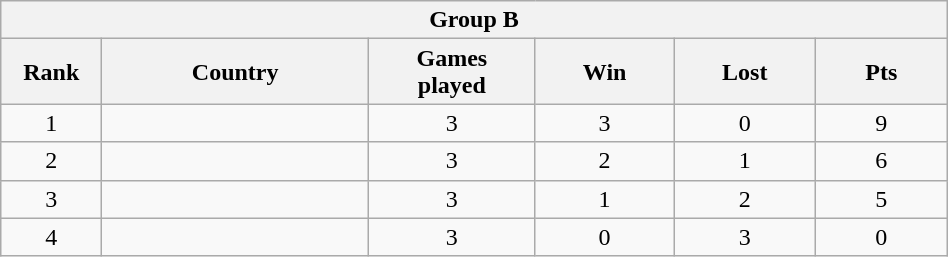<table class="wikitable" style= "text-align: center; Width:50%">
<tr>
<th colspan= 6>Group B</th>
</tr>
<tr>
<th width=2%>Rank</th>
<th width=10%>Country</th>
<th width=5%>Games <br> played</th>
<th width=5%>Win</th>
<th width=5%>Lost</th>
<th width=5%>Pts</th>
</tr>
<tr>
<td>1</td>
<td style= "text-align: left"></td>
<td>3</td>
<td>3</td>
<td>0</td>
<td>9</td>
</tr>
<tr>
<td>2</td>
<td style= "text-align: left"></td>
<td>3</td>
<td>2</td>
<td>1</td>
<td>6</td>
</tr>
<tr>
<td>3</td>
<td style= "text-align: left"></td>
<td>3</td>
<td>1</td>
<td>2</td>
<td>5</td>
</tr>
<tr>
<td>4</td>
<td style= "text-align: left"></td>
<td>3</td>
<td>0</td>
<td>3</td>
<td>0</td>
</tr>
</table>
